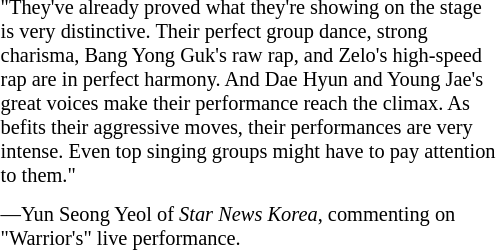<table cellpadding="5"  style="width:27%; float:right; font-size:85%; border-collapse:collapse; border-style:none;">
<tr>
<td style="text-align:left;">"They've already proved what they're showing on the stage is very distinctive. Their perfect group dance, strong charisma, Bang Yong Guk's raw rap, and Zelo's high-speed rap are in perfect harmony. And Dae Hyun and Young Jae's great voices make their performance reach the climax. As befits their aggressive moves, their performances are very intense. Even top singing groups might have to pay attention to them."</td>
</tr>
<tr>
<td colspan="3"><div>—Yun Seong Yeol of <em>Star News Korea</em>, commenting on "Warrior's" live performance.<br></div></td>
</tr>
</table>
